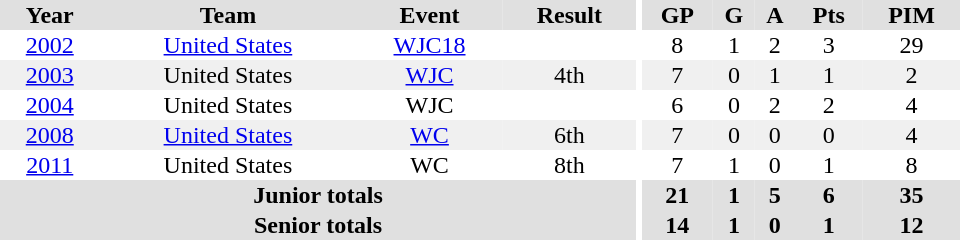<table border="0" cellpadding="1" cellspacing="0" ID="Table3" style="text-align:center; width:40em">
<tr ALIGN="center" bgcolor="#e0e0e0">
<th>Year</th>
<th>Team</th>
<th>Event</th>
<th>Result</th>
<th rowspan="99" bgcolor="#ffffff"></th>
<th>GP</th>
<th>G</th>
<th>A</th>
<th>Pts</th>
<th>PIM</th>
</tr>
<tr>
<td><a href='#'>2002</a></td>
<td><a href='#'>United States</a></td>
<td><a href='#'>WJC18</a></td>
<td></td>
<td>8</td>
<td>1</td>
<td>2</td>
<td>3</td>
<td>29</td>
</tr>
<tr bgcolor="#f0f0f0">
<td><a href='#'>2003</a></td>
<td>United States</td>
<td><a href='#'>WJC</a></td>
<td>4th</td>
<td>7</td>
<td>0</td>
<td>1</td>
<td>1</td>
<td>2</td>
</tr>
<tr>
<td><a href='#'>2004</a></td>
<td>United States</td>
<td>WJC</td>
<td></td>
<td>6</td>
<td>0</td>
<td>2</td>
<td>2</td>
<td>4</td>
</tr>
<tr bgcolor="#f0f0f0">
<td><a href='#'>2008</a></td>
<td><a href='#'>United States</a></td>
<td><a href='#'>WC</a></td>
<td>6th</td>
<td>7</td>
<td>0</td>
<td>0</td>
<td>0</td>
<td>4</td>
</tr>
<tr>
<td><a href='#'>2011</a></td>
<td>United States</td>
<td>WC</td>
<td>8th</td>
<td>7</td>
<td>1</td>
<td>0</td>
<td>1</td>
<td>8</td>
</tr>
<tr bgcolor="#e0e0e0">
<th colspan=4>Junior totals</th>
<th>21</th>
<th>1</th>
<th>5</th>
<th>6</th>
<th>35</th>
</tr>
<tr bgcolor="#e0e0e0">
<th colspan=4>Senior totals</th>
<th>14</th>
<th>1</th>
<th>0</th>
<th>1</th>
<th>12</th>
</tr>
</table>
